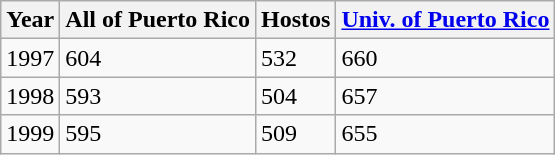<table class="wikitable">
<tr>
<th>Year</th>
<th>All of Puerto Rico</th>
<th>Hostos</th>
<th><a href='#'>Univ. of Puerto Rico</a></th>
</tr>
<tr>
<td>1997</td>
<td>604</td>
<td>532</td>
<td>660</td>
</tr>
<tr>
<td>1998</td>
<td>593</td>
<td>504</td>
<td>657</td>
</tr>
<tr>
<td>1999</td>
<td>595</td>
<td>509</td>
<td>655</td>
</tr>
</table>
